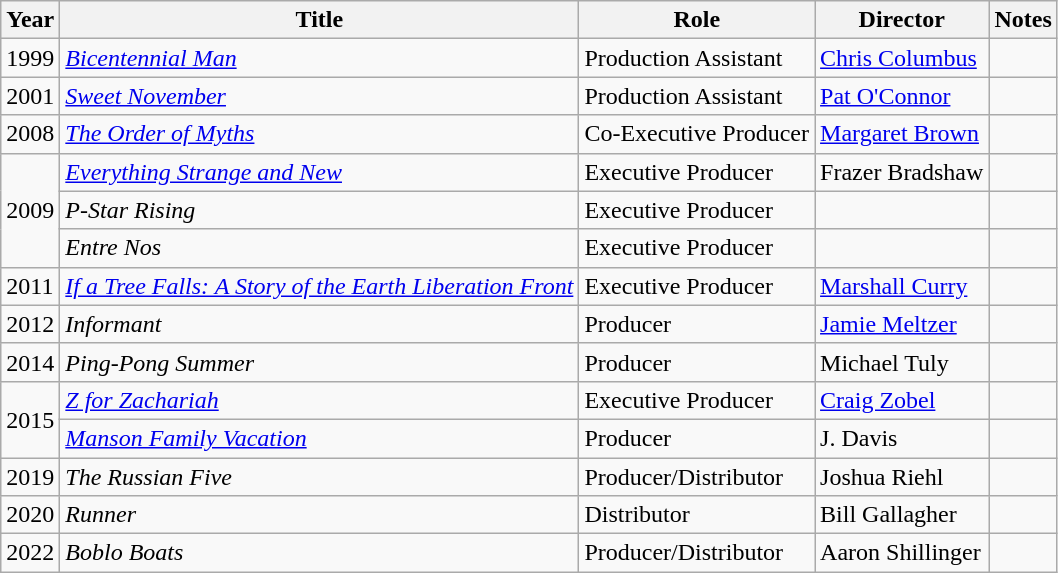<table class="wikitable">
<tr>
<th>Year</th>
<th>Title</th>
<th>Role</th>
<th>Director</th>
<th>Notes</th>
</tr>
<tr>
<td rowspan=1>1999</td>
<td><em><a href='#'>Bicentennial Man</a></em></td>
<td>Production Assistant</td>
<td><a href='#'>Chris Columbus</a></td>
<td></td>
</tr>
<tr>
<td rowspan=1>2001</td>
<td><em><a href='#'>Sweet November</a></em></td>
<td>Production Assistant</td>
<td><a href='#'>Pat O'Connor</a></td>
<td></td>
</tr>
<tr>
<td rowspan=1>2008</td>
<td><em><a href='#'>The Order of Myths</a></em></td>
<td>Co-Executive Producer</td>
<td><a href='#'>Margaret Brown</a></td>
<td></td>
</tr>
<tr>
<td rowspan=3>2009</td>
<td><em><a href='#'>Everything Strange and New</a></em></td>
<td>Executive Producer</td>
<td>Frazer Bradshaw</td>
<td></td>
</tr>
<tr>
<td><em>P-Star Rising</em></td>
<td>Executive Producer</td>
<td></td>
<td></td>
</tr>
<tr>
<td><em>Entre Nos</em></td>
<td>Executive Producer</td>
<td></td>
<td></td>
</tr>
<tr>
<td>2011</td>
<td><em><a href='#'>If a Tree Falls: A Story of the Earth Liberation Front</a></em></td>
<td>Executive Producer</td>
<td><a href='#'>Marshall Curry</a></td>
<td></td>
</tr>
<tr>
<td>2012</td>
<td><em>Informant</em></td>
<td>Producer</td>
<td><a href='#'>Jamie Meltzer</a></td>
<td></td>
</tr>
<tr>
<td>2014</td>
<td><em>Ping-Pong Summer</em></td>
<td>Producer</td>
<td>Michael Tuly</td>
<td></td>
</tr>
<tr>
<td rowspan=2>2015</td>
<td><em><a href='#'>Z for Zachariah</a></em></td>
<td>Executive Producer</td>
<td><a href='#'>Craig Zobel</a></td>
<td></td>
</tr>
<tr>
<td><em><a href='#'>Manson Family Vacation</a></em></td>
<td>Producer</td>
<td>J. Davis</td>
<td></td>
</tr>
<tr>
<td>2019</td>
<td><em>The Russian Five</em></td>
<td>Producer/Distributor</td>
<td>Joshua Riehl</td>
<td></td>
</tr>
<tr>
<td>2020</td>
<td><em>Runner</em></td>
<td>Distributor</td>
<td>Bill Gallagher</td>
<td></td>
</tr>
<tr>
<td>2022</td>
<td><em>Boblo Boats</em></td>
<td>Producer/Distributor</td>
<td>Aaron Shillinger</td>
<td></td>
</tr>
</table>
